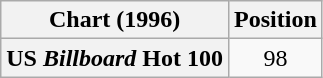<table class="wikitable plainrowheaders" style="text-align:center">
<tr>
<th>Chart (1996)</th>
<th>Position</th>
</tr>
<tr>
<th scope="row">US <em>Billboard</em> Hot 100</th>
<td>98</td>
</tr>
</table>
